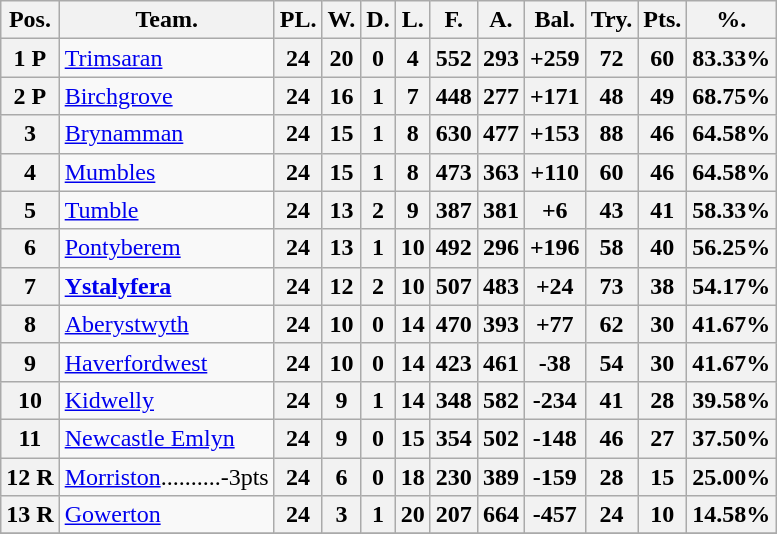<table class="wikitable">
<tr>
<th>Pos.</th>
<th>Team.</th>
<th>PL.</th>
<th>W.</th>
<th>D.</th>
<th>L.</th>
<th>F.</th>
<th>A.</th>
<th>Bal.</th>
<th>Try.</th>
<th>Pts.</th>
<th>%.</th>
</tr>
<tr>
<th>1 P</th>
<td><a href='#'>Trimsaran</a></td>
<th>24</th>
<th>20</th>
<th>0</th>
<th>4</th>
<th>552</th>
<th>293</th>
<th>+259</th>
<th>72</th>
<th>60</th>
<th>83.33%</th>
</tr>
<tr>
<th>2 P</th>
<td><a href='#'>Birchgrove</a></td>
<th>24</th>
<th>16</th>
<th>1</th>
<th>7</th>
<th>448</th>
<th>277</th>
<th>+171</th>
<th>48</th>
<th>49</th>
<th>68.75%</th>
</tr>
<tr>
<th>3</th>
<td><a href='#'>Brynamman</a></td>
<th>24</th>
<th>15</th>
<th>1</th>
<th>8</th>
<th>630</th>
<th>477</th>
<th>+153</th>
<th>88</th>
<th>46</th>
<th>64.58%</th>
</tr>
<tr>
<th>4</th>
<td><a href='#'>Mumbles</a></td>
<th>24</th>
<th>15</th>
<th>1</th>
<th>8</th>
<th>473</th>
<th>363</th>
<th>+110</th>
<th>60</th>
<th>46</th>
<th>64.58%</th>
</tr>
<tr>
<th>5</th>
<td><a href='#'>Tumble</a></td>
<th>24</th>
<th>13</th>
<th>2</th>
<th>9</th>
<th>387</th>
<th>381</th>
<th>+6</th>
<th>43</th>
<th>41</th>
<th>58.33%</th>
</tr>
<tr>
<th>6</th>
<td><a href='#'>Pontyberem</a></td>
<th>24</th>
<th>13</th>
<th>1</th>
<th>10</th>
<th>492</th>
<th>296</th>
<th>+196</th>
<th>58</th>
<th>40</th>
<th>56.25%</th>
</tr>
<tr>
<th>7</th>
<td><strong><a href='#'>Ystalyfera</a></strong></td>
<th>24</th>
<th>12</th>
<th>2</th>
<th>10</th>
<th>507</th>
<th>483</th>
<th>+24</th>
<th>73</th>
<th>38</th>
<th>54.17%</th>
</tr>
<tr>
<th>8</th>
<td><a href='#'>Aberystwyth</a></td>
<th>24</th>
<th>10</th>
<th>0</th>
<th>14</th>
<th>470</th>
<th>393</th>
<th>+77</th>
<th>62</th>
<th>30</th>
<th>41.67%</th>
</tr>
<tr>
<th>9</th>
<td><a href='#'>Haverfordwest</a></td>
<th>24</th>
<th>10</th>
<th>0</th>
<th>14</th>
<th>423</th>
<th>461</th>
<th>-38</th>
<th>54</th>
<th>30</th>
<th>41.67%</th>
</tr>
<tr>
<th>10</th>
<td><a href='#'>Kidwelly</a></td>
<th>24</th>
<th>9</th>
<th>1</th>
<th>14</th>
<th>348</th>
<th>582</th>
<th>-234</th>
<th>41</th>
<th>28</th>
<th>39.58%</th>
</tr>
<tr>
<th>11</th>
<td><a href='#'>Newcastle Emlyn</a></td>
<th>24</th>
<th>9</th>
<th>0</th>
<th>15</th>
<th>354</th>
<th>502</th>
<th>-148</th>
<th>46</th>
<th>27</th>
<th>37.50%</th>
</tr>
<tr>
<th>12 R</th>
<td><a href='#'>Morriston</a>..........-3pts</td>
<th>24</th>
<th>6</th>
<th>0</th>
<th>18</th>
<th>230</th>
<th>389</th>
<th>-159</th>
<th>28</th>
<th>15</th>
<th>25.00%</th>
</tr>
<tr>
<th>13 R</th>
<td><a href='#'>Gowerton</a></td>
<th>24</th>
<th>3</th>
<th>1</th>
<th>20</th>
<th>207</th>
<th>664</th>
<th>-457</th>
<th>24</th>
<th>10</th>
<th>14.58%</th>
</tr>
<tr>
</tr>
</table>
